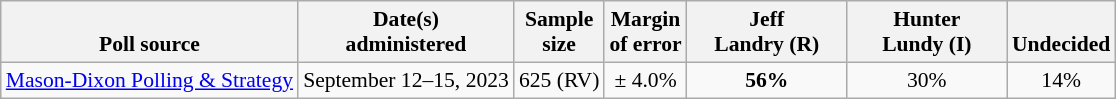<table class="wikitable" style="font-size:90%;text-align:center;">
<tr valign=bottom>
<th>Poll source</th>
<th>Date(s)<br>administered</th>
<th>Sample<br>size</th>
<th>Margin<br>of error</th>
<th style="width:100px;">Jeff<br>Landry (R)</th>
<th style="width:100px;">Hunter<br>Lundy (I)</th>
<th>Undecided</th>
</tr>
<tr>
<td style="text-align:left;"><a href='#'>Mason-Dixon Polling & Strategy</a></td>
<td>September 12–15, 2023</td>
<td>625 (RV)</td>
<td>± 4.0%</td>
<td><strong>56%</strong></td>
<td>30%</td>
<td>14%</td>
</tr>
</table>
